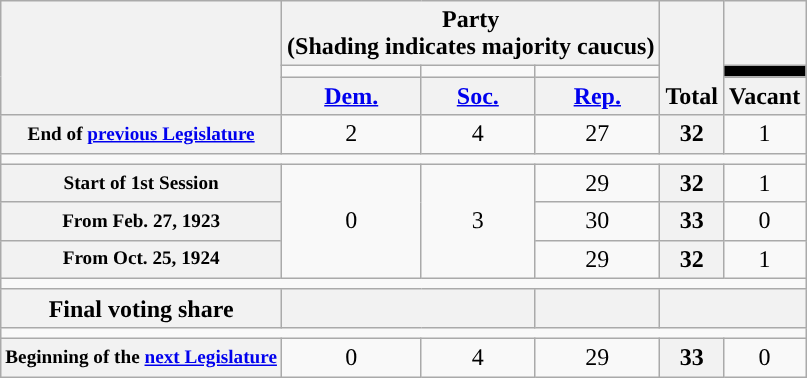<table class=wikitable style="text-align:center">
<tr style="vertical-align:bottom;">
<th rowspan=3></th>
<th colspan=3>Party <div>(Shading indicates majority caucus)</div></th>
<th rowspan=3>Total</th>
<th></th>
</tr>
<tr style="height:5px">
<td style="background-color:"></td>
<td style="background-color:"></td>
<td style="background-color:"></td>
<td style="background:black;"></td>
</tr>
<tr>
<th><a href='#'>Dem.</a></th>
<th><a href='#'>Soc.</a></th>
<th><a href='#'>Rep.</a></th>
<th>Vacant</th>
</tr>
<tr>
<th style="font-size:80%;">End of <a href='#'>previous Legislature</a></th>
<td>2</td>
<td>4</td>
<td>27</td>
<th>32</th>
<td>1</td>
</tr>
<tr>
<td colspan=6></td>
</tr>
<tr>
<th style="font-size:80%;">Start of 1st Session</th>
<td rowspan="3">0</td>
<td rowspan="3">3</td>
<td>29</td>
<th>32</th>
<td>1</td>
</tr>
<tr>
<th style="font-size:80%;">From Feb. 27, 1923</th>
<td>30</td>
<th>33</th>
<td>0</td>
</tr>
<tr>
<th style="font-size:80%;">From Oct. 25, 1924</th>
<td>29</td>
<th>32</th>
<td>1</td>
</tr>
<tr>
<td colspan=6></td>
</tr>
<tr>
<th>Final voting share</th>
<th colspan=2></th>
<th></th>
<th colspan=2></th>
</tr>
<tr>
<td colspan=6></td>
</tr>
<tr>
<th style="font-size:80%;">Beginning of the <a href='#'>next Legislature</a></th>
<td>0</td>
<td>4</td>
<td>29</td>
<th>33</th>
<td>0</td>
</tr>
</table>
